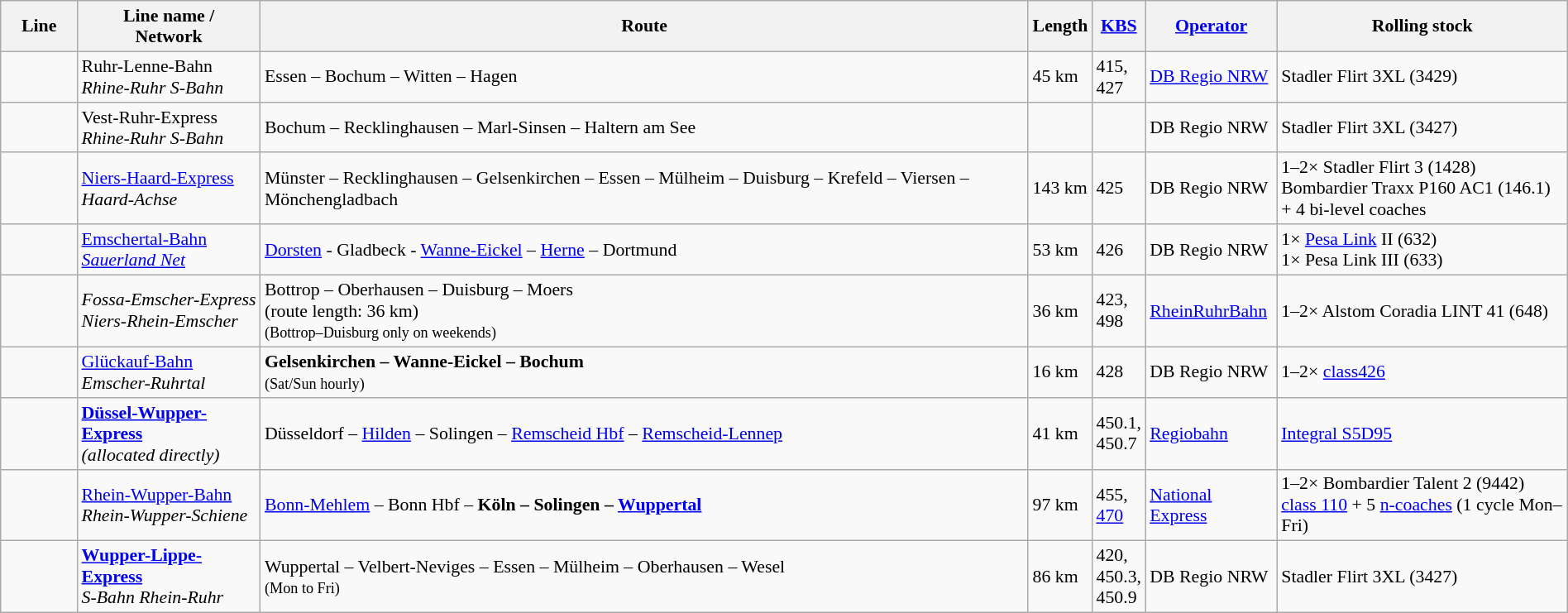<table class="wikitable" style="font-size:91%; width:100%;">
<tr class="hintergrundfarbe5">
<th width="55">Line</th>
<th>Line name /<br>Network</th>
<th>Route</th>
<th>Length</th>
<th width="20"><a href='#'>KBS</a></th>
<th><a href='#'>Operator</a></th>
<th>Rolling stock</th>
</tr>
<tr>
<td style="font-size:111%;"></td>
<td>Ruhr-Lenne-Bahn<br><em>Rhine-Ruhr S-Bahn</em></td>
<td>Essen – Bochum – Witten – Hagen</td>
<td>45 km</td>
<td>415, 427</td>
<td><a href='#'>DB Regio NRW</a></td>
<td>Stadler Flirt 3XL (3429)</td>
</tr>
<tr>
<td style="font-size:111%;"></td>
<td>Vest-Ruhr-Express<br><em>Rhine-Ruhr S-Bahn</em></td>
<td>Bochum – Recklinghausen – Marl-Sinsen  – Haltern am See</td>
<td></td>
<td></td>
<td>DB Regio NRW</td>
<td>Stadler Flirt 3XL (3427)</td>
</tr>
<tr>
<td style="font-size:111%;"></td>
<td><a href='#'>Niers-Haard-Express</a><br><em>Haard-Achse</em></td>
<td>Münster –  Recklinghausen – Gelsenkirchen – Essen – Mülheim – Duisburg – Krefeld – Viersen – Mönchengladbach</td>
<td>143 km</td>
<td>425</td>
<td>DB Regio NRW</td>
<td>1–2× Stadler Flirt 3 (1428)<br>Bombardier Traxx P160 AC1 (146.1)<br>+ 4 bi-level coaches</td>
</tr>
<tr>
<td style="font-size:111%;"></td>
<td><a href='#'>Emschertal-Bahn</a><br><em><a href='#'>Sauerland Net</a></em></td>
<td><a href='#'>Dorsten</a> - Gladbeck - <a href='#'>Wanne-Eickel</a> – <a href='#'>Herne</a> – Dortmund</td>
<td>53 km</td>
<td>426</td>
<td>DB Regio NRW</td>
<td>1× <a href='#'>Pesa Link</a> II (632)<br>1× Pesa Link III (633)</td>
</tr>
<tr>
<td style="font-size:111%;"></td>
<td><em>Fossa-Emscher-Express</em><br><em>Niers-Rhein-Emscher</em></td>
<td>Bottrop – Oberhausen – Duisburg – Moers<br>(route length: 36 km)<br><small>(Bottrop–Duisburg only on weekends)</small></td>
<td>36 km</td>
<td>423, 498</td>
<td><a href='#'>RheinRuhrBahn</a></td>
<td>1–2× Alstom Coradia LINT 41 (648)</td>
</tr>
<tr>
<td style="font-size:111%;"></td>
<td><a href='#'>Glückauf-Bahn</a><br><em>Emscher-Ruhrtal</em></td>
<td><strong>Gelsenkirchen – Wanne-Eickel – Bochum</strong> <br><small>(Sat/Sun hourly)</small></td>
<td>16 km</td>
<td>428</td>
<td>DB Regio NRW</td>
<td>1–2× <a href='#'>class426</a></td>
</tr>
<tr>
<td style="font-size:111%;"></td>
<td><strong><a href='#'>Düssel-Wupper-Express</a></strong><br><em>(allocated directly)</em></td>
<td>Düsseldorf – <a href='#'>Hilden</a> – Solingen – <a href='#'>Remscheid Hbf</a> – <a href='#'>Remscheid-Lennep</a></td>
<td>41 km</td>
<td>450.1, 450.7</td>
<td><a href='#'>Regiobahn</a></td>
<td><a href='#'>Integral S5D95</a></td>
</tr>
<tr>
<td style="font-size:111%;"></td>
<td><a href='#'>Rhein-Wupper-Bahn</a><br> <em>Rhein-Wupper-Schiene</em></td>
<td><a href='#'>Bonn-Mehlem</a> – Bonn Hbf – <strong>Köln – Solingen – <a href='#'>Wuppertal</a></strong></td>
<td>97 km</td>
<td>455, <a href='#'>470</a></td>
<td><a href='#'>National Express</a></td>
<td>1–2× Bombardier Talent 2 (9442)<br><a href='#'>class 110</a> + 5 <a href='#'>n-coaches</a> (1 cycle Mon–Fri)</td>
</tr>
<tr>
<td style="font-size:111%;"></td>
<td><strong><a href='#'>Wupper-Lippe-Express</a></strong><br><em>S-Bahn Rhein-Ruhr</em></td>
<td>Wuppertal – Velbert-Neviges – Essen – Mülheim – Oberhausen – Wesel<br><small>(Mon to Fri)</small></td>
<td>86 km</td>
<td>420, 450.3, 450.9</td>
<td>DB Regio NRW</td>
<td>Stadler Flirt 3XL (3427)</td>
</tr>
</table>
